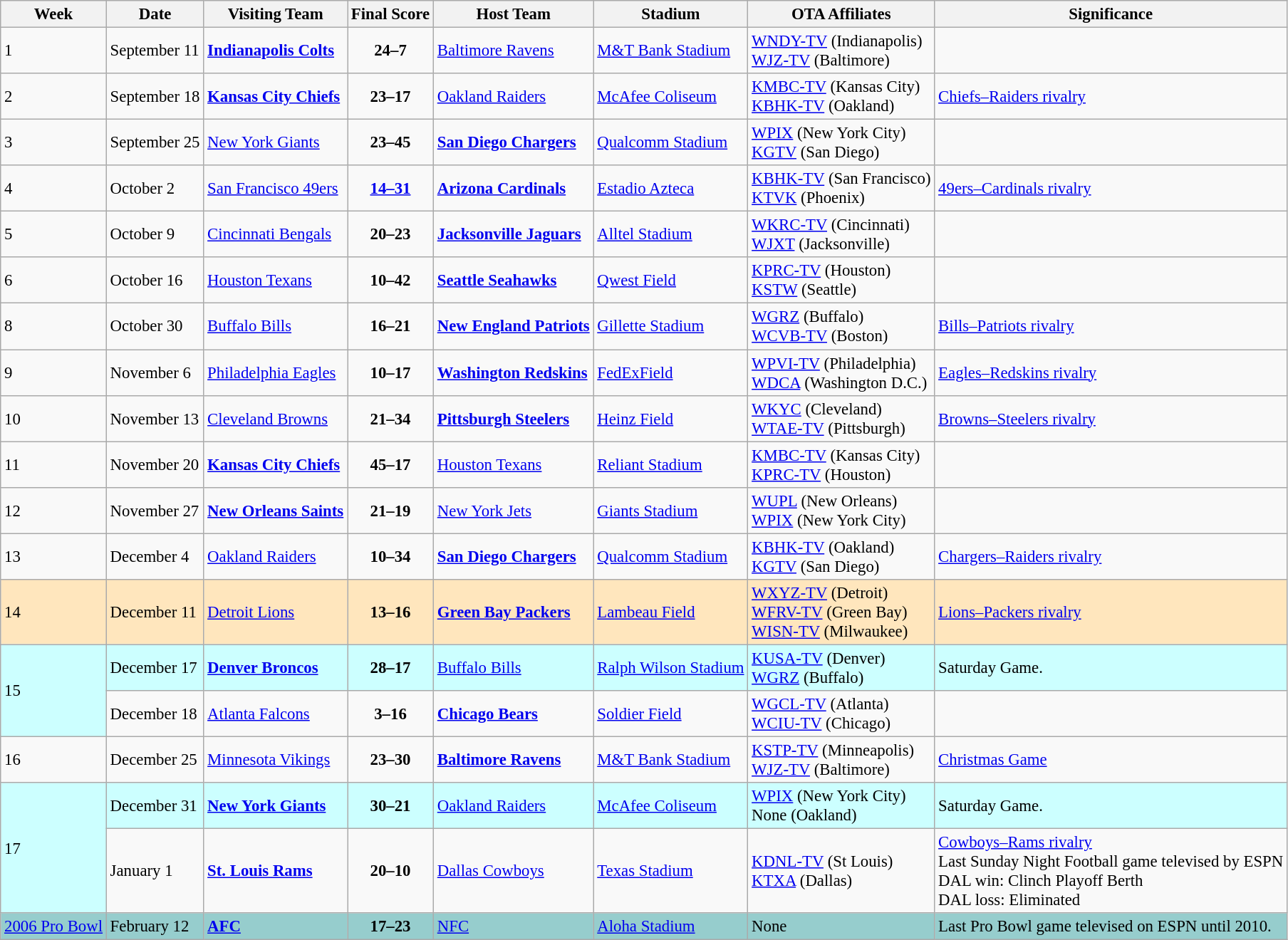<table class="wikitable" style="font-size: 95%;">
<tr>
<th>Week</th>
<th>Date</th>
<th>Visiting Team</th>
<th>Final Score</th>
<th>Host Team</th>
<th>Stadium</th>
<th>OTA Affiliates</th>
<th>Significance</th>
</tr>
<tr>
<td>1</td>
<td>September 11</td>
<td><strong><a href='#'>Indianapolis Colts</a></strong></td>
<td align="center"><strong>24–7</strong></td>
<td><a href='#'>Baltimore Ravens</a></td>
<td><a href='#'>M&T Bank Stadium</a></td>
<td><a href='#'>WNDY-TV</a> (Indianapolis)<br><a href='#'>WJZ-TV</a> (Baltimore)</td>
<td></td>
</tr>
<tr>
<td>2</td>
<td>September 18</td>
<td><strong><a href='#'>Kansas City Chiefs</a></strong></td>
<td align="center"><strong>23–17</strong></td>
<td><a href='#'>Oakland Raiders</a></td>
<td><a href='#'>McAfee Coliseum</a></td>
<td><a href='#'>KMBC-TV</a> (Kansas City)<br><a href='#'>KBHK-TV</a> (Oakland)</td>
<td><a href='#'>Chiefs–Raiders rivalry</a></td>
</tr>
<tr>
<td>3</td>
<td>September 25</td>
<td><a href='#'>New York Giants</a></td>
<td align="center"><strong>23–45</strong></td>
<td><strong><a href='#'>San Diego Chargers</a></strong></td>
<td><a href='#'>Qualcomm Stadium</a></td>
<td><a href='#'>WPIX</a> (New York City)<br><a href='#'>KGTV</a> (San Diego)</td>
<td></td>
</tr>
<tr>
<td>4</td>
<td>October 2</td>
<td><a href='#'>San Francisco 49ers</a></td>
<td align="center"><strong><a href='#'>14–31</a></strong></td>
<td><strong><a href='#'>Arizona Cardinals</a></strong></td>
<td><a href='#'>Estadio Azteca</a></td>
<td><a href='#'>KBHK-TV</a> (San Francisco)<br><a href='#'>KTVK</a> (Phoenix)</td>
<td><a href='#'>49ers–Cardinals rivalry</a></td>
</tr>
<tr>
<td>5</td>
<td>October 9</td>
<td><a href='#'>Cincinnati Bengals</a></td>
<td align="center"><strong>20–23</strong></td>
<td><strong><a href='#'>Jacksonville Jaguars</a></strong></td>
<td><a href='#'>Alltel Stadium</a></td>
<td><a href='#'>WKRC-TV</a> (Cincinnati)<br><a href='#'>WJXT</a> (Jacksonville)</td>
<td></td>
</tr>
<tr>
<td>6</td>
<td>October 16</td>
<td><a href='#'>Houston Texans</a></td>
<td align="center"><strong>10–42</strong></td>
<td><strong><a href='#'>Seattle Seahawks</a></strong></td>
<td><a href='#'>Qwest Field</a></td>
<td><a href='#'>KPRC-TV</a> (Houston)<br><a href='#'>KSTW</a> (Seattle)</td>
<td></td>
</tr>
<tr>
<td>8</td>
<td>October 30</td>
<td><a href='#'>Buffalo Bills</a></td>
<td align="center"><strong>16–21</strong></td>
<td><strong><a href='#'>New England Patriots</a></strong></td>
<td><a href='#'>Gillette Stadium</a></td>
<td><a href='#'>WGRZ</a> (Buffalo)<br><a href='#'>WCVB-TV</a> (Boston)</td>
<td><a href='#'>Bills–Patriots rivalry</a></td>
</tr>
<tr>
<td>9</td>
<td>November 6</td>
<td><a href='#'>Philadelphia Eagles</a></td>
<td align="center"><strong>10–17</strong></td>
<td><strong><a href='#'>Washington Redskins</a></strong></td>
<td><a href='#'>FedExField</a></td>
<td><a href='#'>WPVI-TV</a> (Philadelphia)<br><a href='#'>WDCA</a> (Washington D.C.)</td>
<td><a href='#'>Eagles–Redskins rivalry</a></td>
</tr>
<tr>
<td>10</td>
<td>November 13</td>
<td><a href='#'>Cleveland Browns</a></td>
<td align="center"><strong>21–34</strong></td>
<td><strong><a href='#'>Pittsburgh Steelers</a></strong></td>
<td><a href='#'>Heinz Field</a></td>
<td><a href='#'>WKYC</a> (Cleveland)<br><a href='#'>WTAE-TV</a> (Pittsburgh)</td>
<td><a href='#'>Browns–Steelers rivalry</a></td>
</tr>
<tr>
<td>11</td>
<td>November 20</td>
<td><strong><a href='#'>Kansas City Chiefs</a></strong></td>
<td align="center"><strong>45–17</strong></td>
<td><a href='#'>Houston Texans</a></td>
<td><a href='#'>Reliant Stadium</a></td>
<td><a href='#'>KMBC-TV</a> (Kansas City)<br><a href='#'>KPRC-TV</a> (Houston)</td>
<td></td>
</tr>
<tr>
<td>12</td>
<td>November 27</td>
<td><strong><a href='#'>New Orleans Saints</a></strong></td>
<td align="center"><strong>21–19</strong></td>
<td><a href='#'>New York Jets</a></td>
<td><a href='#'>Giants Stadium</a></td>
<td><a href='#'>WUPL</a> (New Orleans)<br><a href='#'>WPIX</a> (New York City)</td>
<td></td>
</tr>
<tr>
<td>13</td>
<td>December 4</td>
<td><a href='#'>Oakland Raiders</a></td>
<td align="center"><strong>10–34</strong></td>
<td><strong><a href='#'>San Diego Chargers</a></strong></td>
<td><a href='#'>Qualcomm Stadium</a></td>
<td><a href='#'>KBHK-TV</a> (Oakland)<br><a href='#'>KGTV</a> (San Diego)</td>
<td><a href='#'>Chargers–Raiders rivalry</a></td>
</tr>
<tr bgcolor="#FFE6BD">
<td>14</td>
<td>December 11</td>
<td><a href='#'>Detroit Lions</a></td>
<td align="center"><strong>13–16</strong></td>
<td><strong><a href='#'>Green Bay Packers</a></strong></td>
<td><a href='#'>Lambeau Field</a></td>
<td><a href='#'>WXYZ-TV</a> (Detroit)<br><a href='#'>WFRV-TV</a> (Green Bay)<br><a href='#'>WISN-TV</a> (Milwaukee)</td>
<td><a href='#'>Lions–Packers rivalry</a></td>
</tr>
<tr bgcolor="#ccffff">
<td rowspan="2">15</td>
<td>December 17</td>
<td><strong><a href='#'>Denver Broncos</a></strong></td>
<td align="center"><strong>28–17</strong></td>
<td><a href='#'>Buffalo Bills</a></td>
<td><a href='#'>Ralph Wilson Stadium</a></td>
<td><a href='#'>KUSA-TV</a> (Denver)<br><a href='#'>WGRZ</a> (Buffalo)</td>
<td>Saturday Game.</td>
</tr>
<tr>
<td>December 18</td>
<td><a href='#'>Atlanta Falcons</a></td>
<td align="center"><strong>3–16</strong></td>
<td><strong><a href='#'>Chicago Bears</a></strong></td>
<td><a href='#'>Soldier Field</a></td>
<td><a href='#'>WGCL-TV</a> (Atlanta)<br><a href='#'>WCIU-TV</a> (Chicago)</td>
<td></td>
</tr>
<tr>
<td>16</td>
<td>December 25</td>
<td><a href='#'>Minnesota Vikings</a></td>
<td align="center"><strong>23–30</strong></td>
<td><strong><a href='#'>Baltimore Ravens</a></strong></td>
<td><a href='#'>M&T Bank Stadium</a></td>
<td><a href='#'>KSTP-TV</a> (Minneapolis)<br><a href='#'>WJZ-TV</a> (Baltimore)</td>
<td><a href='#'>Christmas Game</a></td>
</tr>
<tr bgcolor="#ccffff">
<td rowspan="2">17</td>
<td>December 31</td>
<td><strong><a href='#'>New York Giants</a></strong></td>
<td align="center"><strong>30–21</strong></td>
<td><a href='#'>Oakland Raiders</a></td>
<td><a href='#'>McAfee Coliseum</a></td>
<td><a href='#'>WPIX</a> (New York City)<br>None (Oakland)</td>
<td>Saturday Game.</td>
</tr>
<tr>
<td>January 1</td>
<td><strong><a href='#'>St. Louis Rams</a></strong></td>
<td align="center"><strong>20–10</strong></td>
<td><a href='#'>Dallas Cowboys</a></td>
<td><a href='#'>Texas Stadium</a></td>
<td><a href='#'>KDNL-TV</a> (St Louis)<br><a href='#'>KTXA</a> (Dallas)</td>
<td><a href='#'>Cowboys–Rams rivalry</a><br>Last Sunday Night Football game televised by ESPN<br>DAL win: Clinch Playoff Berth<br>DAL loss: Eliminated</td>
</tr>
<tr bgcolor="#96CDCD">
<td><a href='#'>2006 Pro Bowl</a></td>
<td>February 12</td>
<td><strong><a href='#'>AFC</a></strong></td>
<td align="center"><strong>17–23</strong></td>
<td><a href='#'>NFC</a></td>
<td><a href='#'>Aloha Stadium</a></td>
<td>None</td>
<td>Last Pro Bowl game televised on ESPN until 2010.</td>
</tr>
</table>
